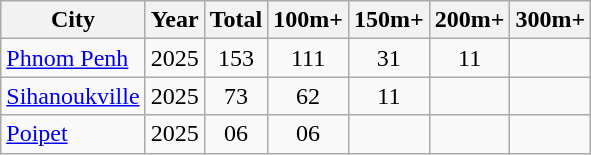<table class="wikitable sortable" style="text-align:center">
<tr>
<th>City</th>
<th>Year</th>
<th>Total</th>
<th>100m+</th>
<th>150m+</th>
<th>200m+</th>
<th>300m+</th>
</tr>
<tr>
<td align="left"><a href='#'>Phnom Penh</a></td>
<td>2025</td>
<td>153</td>
<td>111</td>
<td>31</td>
<td>11</td>
<td></td>
</tr>
<tr>
<td align="left"><a href='#'>Sihanoukville</a></td>
<td>2025</td>
<td>73</td>
<td>62</td>
<td>11</td>
<td></td>
<td></td>
</tr>
<tr>
<td align="left"><a href='#'>Poipet</a></td>
<td>2025</td>
<td>06</td>
<td>06</td>
<td></td>
<td></td>
<td></td>
</tr>
</table>
